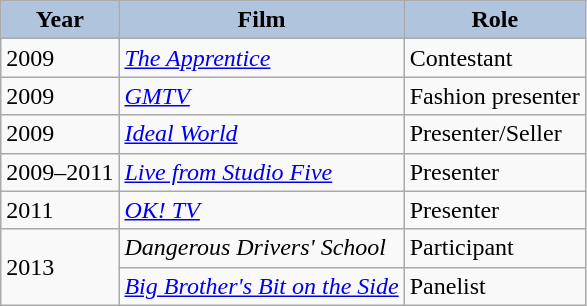<table class="wikitable" style="border="2" cellpadding="4" background: No. f9f9f9;>
<tr align="center">
<th style="background:#B0C4DE;">Year</th>
<th style="background:#B0C4DE;">Film</th>
<th style="background:#B0C4DE;">Role</th>
</tr>
<tr>
<td>2009</td>
<td><em><a href='#'>The Apprentice</a> </em></td>
<td>Contestant</td>
</tr>
<tr>
<td>2009</td>
<td><em><a href='#'>GMTV</a> </em></td>
<td>Fashion presenter</td>
</tr>
<tr>
<td>2009</td>
<td><em><a href='#'>Ideal World</a></em></td>
<td>Presenter/Seller</td>
</tr>
<tr>
<td>2009–2011</td>
<td><em><a href='#'>Live from Studio Five</a></em></td>
<td>Presenter</td>
</tr>
<tr>
<td>2011</td>
<td><em><a href='#'>OK! TV</a></em></td>
<td>Presenter</td>
</tr>
<tr>
<td rowspan="2">2013</td>
<td><em>Dangerous Drivers' School</em></td>
<td>Participant</td>
</tr>
<tr>
<td><em><a href='#'>Big Brother's Bit on the Side</a></em></td>
<td>Panelist</td>
</tr>
</table>
